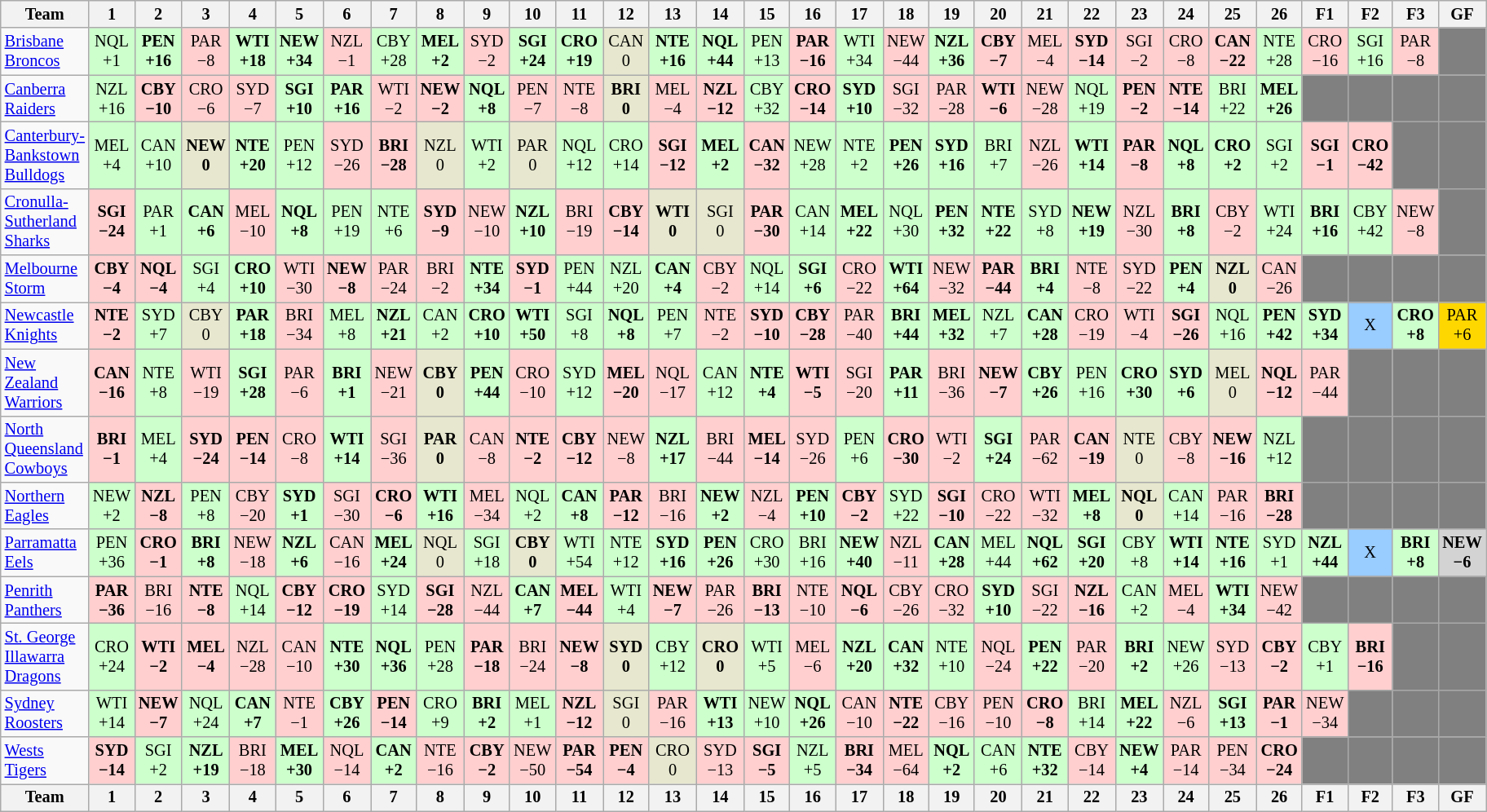<table class="wikitable sortable" style="font-size:85%; text-align:center; width:90%">
<tr valign="top">
<th valign="middle">Team</th>
<th>1</th>
<th>2</th>
<th>3</th>
<th>4</th>
<th>5</th>
<th>6</th>
<th>7</th>
<th>8</th>
<th>9</th>
<th>10</th>
<th>11</th>
<th>12</th>
<th>13</th>
<th>14</th>
<th>15</th>
<th>16</th>
<th>17</th>
<th>18</th>
<th>19</th>
<th>20</th>
<th>21</th>
<th>22</th>
<th>23</th>
<th>24</th>
<th>25</th>
<th>26</th>
<th>F1</th>
<th>F2</th>
<th>F3</th>
<th>GF</th>
</tr>
<tr>
<td align="left"><a href='#'>Brisbane Broncos</a></td>
<td style="background:#cfc;">NQL<br>+1</td>
<td style="background:#cfc;"><strong>PEN<br>+16</strong></td>
<td style="background:#FFCFCF;">PAR<br>−8</td>
<td style="background:#cfc;"><strong>WTI<br>+18</strong></td>
<td style="background:#cfc;"><strong>NEW<br>+34</strong></td>
<td style="background:#FFCFCF;">NZL<br>−1</td>
<td style="background:#cfc;">CBY<br>+28</td>
<td style="background:#cfc;"><strong>MEL<br>+2</strong></td>
<td style="background:#FFCFCF;">SYD<br>−2</td>
<td style="background:#cfc;"><strong>SGI<br>+24</strong></td>
<td style="background:#cfc;"><strong>CRO<br>+19</strong></td>
<td style="background:#E6E7CE;">CAN<br>0</td>
<td style="background:#cfc;"><strong>NTE<br>+16</strong></td>
<td style="background:#cfc;"><strong>NQL<br>+44</strong></td>
<td style="background:#cfc;">PEN<br>+13</td>
<td style="background:#FFCFCF;"><strong>PAR<br>−16</strong></td>
<td style="background:#cfc;">WTI<br>+34</td>
<td style="background:#FFCFCF;">NEW<br>−44</td>
<td style="background:#cfc;"><strong>NZL<br>+36</strong></td>
<td style="background:#FFCFCF;"><strong>CBY<br>−7</strong></td>
<td style="background:#FFCFCF;">MEL<br>−4</td>
<td style="background:#FFCFCF;"><strong>SYD<br>−14</strong></td>
<td style="background:#FFCFCF;">SGI<br>−2</td>
<td style="background:#FFCFCF;">CRO<br>−8</td>
<td style="background:#FFCFCF;"><strong>CAN<br>−22</strong></td>
<td style="background:#cfc;">NTE<br>+28</td>
<td style="background:#FFCFCF;">CRO<br>−16</td>
<td style="background:#cfc;">SGI<br>+16</td>
<td style="background:#FFCFCF;">PAR<br>−8</td>
<td style="background:#808080;"></td>
</tr>
<tr>
<td align="left"><a href='#'>Canberra Raiders</a></td>
<td style="background:#cfc;">NZL<br>+16</td>
<td style="background:#FFCFCF;"><strong>CBY<br>−10</strong></td>
<td style="background:#FFCFCF;">CRO<br>−6</td>
<td style="background:#FFCFCF;">SYD<br>−7</td>
<td style="background:#cfc;"><strong>SGI<br>+10</strong></td>
<td style="background:#cfc;"><strong>PAR<br>+16</strong></td>
<td style="background:#FFCFCF;">WTI<br>−2</td>
<td style="background:#FFCFCF;"><strong>NEW<br>−2</strong></td>
<td style="background:#cfc;"><strong>NQL<br>+8</strong></td>
<td style="background:#FFCFCF;">PEN<br>−7</td>
<td style="background:#FFCFCF;">NTE<br>−8</td>
<td style="background:#E6E7CE;"><strong>BRI<br>0</strong></td>
<td style="background:#FFCFCF;">MEL<br>−4</td>
<td style="background:#FFCFCF;"><strong>NZL<br>−12</strong></td>
<td style="background:#cfc;">CBY<br>+32</td>
<td style="background:#FFCFCF;"><strong>CRO<br>−14</strong></td>
<td style="background:#cfc;"><strong>SYD<br>+10</strong></td>
<td style="background:#FFCFCF;">SGI<br>−32</td>
<td style="background:#FFCFCF;">PAR<br>−28</td>
<td style="background:#FFCFCF;"><strong>WTI<br>−6</strong></td>
<td style="background:#FFCFCF;">NEW<br>−28</td>
<td style="background:#cfc;">NQL<br>+19</td>
<td style="background:#FFCFCF;"><strong>PEN<br>−2</strong></td>
<td style="background:#FFCFCF;"><strong>NTE<br>−14</strong></td>
<td style="background:#cfc;">BRI<br>+22</td>
<td style="background:#cfc;"><strong>MEL<br>+26</strong></td>
<td style="background:#808080;"></td>
<td style="background:#808080;"></td>
<td style="background:#808080;"></td>
<td style="background:#808080;"></td>
</tr>
<tr>
<td align="left"><a href='#'>Canterbury-Bankstown Bulldogs</a></td>
<td style="background:#cfc;">MEL<br>+4</td>
<td style="background:#cfc;">CAN<br>+10</td>
<td style="background:#E6E7CE;"><strong>NEW<br>0</strong></td>
<td style="background:#cfc;"><strong>NTE<br>+20</strong></td>
<td style="background:#cfc;">PEN<br>+12</td>
<td style="background:#FFCFCF;">SYD<br>−26</td>
<td style="background:#FFCFCF;"><strong>BRI<br>−28</strong></td>
<td style="background:#E6E7CE;">NZL<br>0</td>
<td style="background:#cfc;">WTI<br>+2</td>
<td style="background:#E6E7CE;">PAR<br>0</td>
<td style="background:#cfc;">NQL<br>+12</td>
<td style="background:#cfc;">CRO<br>+14</td>
<td style="background:#FFCFCF;"><strong>SGI<br>−12</strong></td>
<td style="background:#cfc;"><strong>MEL<br>+2</strong></td>
<td style="background:#FFCFCF;"><strong>CAN<br>−32</strong></td>
<td style="background:#cfc;">NEW<br>+28</td>
<td style="background:#cfc;">NTE<br>+2</td>
<td style="background:#cfc;"><strong>PEN<br>+26</strong></td>
<td style="background:#cfc;"><strong>SYD<br>+16</strong></td>
<td style="background:#cfc;">BRI<br>+7</td>
<td style="background:#FFCFCF;">NZL<br>−26</td>
<td style="background:#cfc;"><strong>WTI<br>+14</strong></td>
<td style="background:#FFCFCF;"><strong>PAR<br>−8</strong></td>
<td style="background:#cfc;"><strong>NQL<br>+8</strong></td>
<td style="background:#cfc;"><strong>CRO<br>+2</strong></td>
<td style="background:#cfc;">SGI<br>+2</td>
<td style="background:#FFCFCF;"><strong>SGI<br>−1</strong></td>
<td style="background:#FFCFCF;"><strong>CRO<br>−42</strong></td>
<td style="background:#808080;"></td>
<td style="background:#808080;"></td>
</tr>
<tr>
<td align="left"><a href='#'>Cronulla-Sutherland Sharks</a></td>
<td style="background:#FFCFCF;"><strong>SGI<br>−24</strong></td>
<td style="background:#cfc;">PAR<br>+1</td>
<td style="background:#cfc;"><strong>CAN<br>+6</strong></td>
<td style="background:#FFCFCF;">MEL<br>−10</td>
<td style="background:#cfc;"><strong>NQL<br>+8</strong></td>
<td style="background:#cfc;">PEN<br>+19</td>
<td style="background:#cfc;">NTE<br>+6</td>
<td style="background:#FFCFCF;"><strong>SYD<br>−9</strong></td>
<td style="background:#FFCFCF;">NEW<br>−10</td>
<td style="background:#cfc;"><strong>NZL<br>+10</strong></td>
<td style="background:#FFCFCF;">BRI<br>−19</td>
<td style="background:#FFCFCF;"><strong>CBY<br>−14</strong></td>
<td style="background:#E6E7CE;"><strong>WTI<br>0</strong></td>
<td style="background:#E6E7CE;">SGI<br>0</td>
<td style="background:#FFCFCF;"><strong>PAR<br>−30</strong></td>
<td style="background:#cfc;">CAN<br>+14</td>
<td style="background:#cfc;"><strong>MEL<br>+22</strong></td>
<td style="background:#cfc;">NQL<br>+30</td>
<td style="background:#cfc;"><strong>PEN<br>+32</strong></td>
<td style="background:#cfc;"><strong>NTE<br>+22</strong></td>
<td style="background:#cfc;">SYD<br>+8</td>
<td style="background:#cfc;"><strong>NEW<br>+19</strong></td>
<td style="background:#FFCFCF;">NZL<br>−30</td>
<td style="background:#cfc;"><strong>BRI<br>+8</strong></td>
<td style="background:#FFCFCF;">CBY<br>−2</td>
<td style="background:#cfc;">WTI<br>+24</td>
<td style="background:#cfc;"><strong>BRI<br>+16</strong></td>
<td style="background:#cfc;">CBY<br>+42</td>
<td style="background:#FFCFCF;">NEW<br>−8</td>
<td style="background:#808080;"></td>
</tr>
<tr>
<td align="left"><a href='#'>Melbourne Storm</a></td>
<td style="background:#FFCFCF;"><strong>CBY<br>−4</strong></td>
<td style="background:#FFCFCF;"><strong>NQL<br>−4</strong></td>
<td style="background:#cfc;">SGI<br>+4</td>
<td style="background:#cfc;"><strong>CRO<br>+10</strong></td>
<td style="background:#FFCFCF;">WTI<br>−30</td>
<td style="background:#FFCFCF;"><strong>NEW<br>−8</strong></td>
<td style="background:#FFCFCF;">PAR<br>−24</td>
<td style="background:#FFCFCF;">BRI<br>−2</td>
<td style="background:#cfc;"><strong>NTE<br>+34</strong></td>
<td style="background:#FFCFCF;"><strong>SYD<br>−1</strong></td>
<td style="background:#cfc;">PEN<br>+44</td>
<td style="background:#cfc;">NZL<br>+20</td>
<td style="background:#cfc;"><strong>CAN<br>+4</strong></td>
<td style="background:#FFCFCF;">CBY<br>−2</td>
<td style="background:#cfc;">NQL<br>+14</td>
<td style="background:#cfc;"><strong>SGI<br>+6</strong></td>
<td style="background:#FFCFCF;">CRO<br>−22</td>
<td style="background:#cfc;"><strong>WTI<br>+64</strong></td>
<td style="background:#FFCFCF;">NEW<br>−32</td>
<td style="background:#FFCFCF;"><strong>PAR<br>−44</strong></td>
<td style="background:#cfc;"><strong>BRI<br>+4</strong></td>
<td style="background:#FFCFCF;">NTE<br>−8</td>
<td style="background:#FFCFCF;">SYD<br>−22</td>
<td style="background:#cfc;"><strong>PEN<br>+4</strong></td>
<td style="background:#E6E7CE;"><strong>NZL<br>0</strong></td>
<td style="background:#FFCFCF;">CAN<br>−26</td>
<td style="background:#808080;"></td>
<td style="background:#808080;"></td>
<td style="background:#808080;"></td>
<td style="background:#808080;"></td>
</tr>
<tr>
<td align="left"><a href='#'>Newcastle Knights</a></td>
<td style="background:#FFCFCF;"><strong>NTE<br>−2</strong></td>
<td style="background:#cfc;">SYD<br>+7</td>
<td style="background:#E6E7CE;">CBY<br>0</td>
<td style="background:#cfc;"><strong>PAR<br>+18</strong></td>
<td style="background:#FFCFCF;">BRI<br>−34</td>
<td style="background:#cfc;">MEL<br>+8</td>
<td style="background:#cfc;"><strong>NZL<br>+21</strong></td>
<td style="background:#cfc;">CAN<br>+2</td>
<td style="background:#cfc;"><strong>CRO<br>+10</strong></td>
<td style="background:#cfc;"><strong>WTI<br>+50</strong></td>
<td style="background:#cfc;">SGI<br>+8</td>
<td style="background:#cfc;"><strong>NQL<br>+8</strong></td>
<td style="background:#cfc;">PEN<br>+7</td>
<td style="background:#FFCFCF;">NTE<br>−2</td>
<td style="background:#FFCFCF;"><strong>SYD<br>−10</strong></td>
<td style="background:#FFCFCF;"><strong>CBY<br>−28</strong></td>
<td style="background:#FFCFCF;">PAR<br>−40</td>
<td style="background:#cfc;"><strong>BRI<br>+44</strong></td>
<td style="background:#cfc;"><strong>MEL<br>+32</strong></td>
<td style="background:#cfc;">NZL<br>+7</td>
<td style="background:#cfc;"><strong>CAN<br>+28</strong></td>
<td style="background:#FFCFCF;">CRO<br>−19</td>
<td style="background:#FFCFCF;">WTI<br>−4</td>
<td style="background:#FFCFCF;"><strong>SGI<br>−26</strong></td>
<td style="background:#cfc;">NQL<br>+16</td>
<td style="background:#cfc;"><strong>PEN<br>+42</strong></td>
<td style="background:#cfc;"><strong>SYD<br>+34</strong></td>
<td style="background:#99ccff;">X</td>
<td style="background:#cfc;"><strong>CRO<br>+8</strong></td>
<td style="background:#FFD700;">PAR<br>+6</td>
</tr>
<tr>
<td align="left"><a href='#'>New Zealand Warriors</a></td>
<td style="background:#FFCFCF;"><strong>CAN<br>−16</strong></td>
<td style="background:#cfc;">NTE<br>+8</td>
<td style="background:#FFCFCF;">WTI<br>−19</td>
<td style="background:#cfc;"><strong>SGI<br>+28</strong></td>
<td style="background:#FFCFCF;">PAR<br>−6</td>
<td style="background:#cfc;"><strong>BRI<br>+1</strong></td>
<td style="background:#FFCFCF;">NEW<br>−21</td>
<td style="background:#E6E7CE;"><strong>CBY<br>0</strong></td>
<td style="background:#cfc;"><strong>PEN<br>+44</strong></td>
<td style="background:#FFCFCF;">CRO<br>−10</td>
<td style="background:#cfc;">SYD<br>+12</td>
<td style="background:#FFCFCF;"><strong>MEL<br>−20</strong></td>
<td style="background:#FFCFCF;">NQL<br>−17</td>
<td style="background:#cfc;">CAN<br>+12</td>
<td style="background:#cfc;"><strong>NTE<br>+4</strong></td>
<td style="background:#FFCFCF;"><strong>WTI<br>−5</strong></td>
<td style="background:#FFCFCF;">SGI<br>−20</td>
<td style="background:#cfc;"><strong>PAR<br>+11</strong></td>
<td style="background:#FFCFCF;">BRI<br>−36</td>
<td style="background:#FFCFCF;"><strong>NEW<br>−7</strong></td>
<td style="background:#cfc;"><strong>CBY<br>+26</strong></td>
<td style="background:#cfc;">PEN<br>+16</td>
<td style="background:#cfc;"><strong>CRO<br>+30</strong></td>
<td style="background:#cfc;"><strong>SYD<br>+6</strong></td>
<td style="background:#E6E7CE;">MEL<br>0</td>
<td style="background:#FFCFCF;"><strong>NQL<br>−12</strong></td>
<td style="background:#FFCFCF;">PAR<br>−44</td>
<td style="background:#808080;"></td>
<td style="background:#808080;"></td>
<td style="background:#808080;"></td>
</tr>
<tr>
<td align="left"><a href='#'>North Queensland Cowboys</a></td>
<td style="background:#FFCFCF;"><strong>BRI<br>−1</strong></td>
<td style="background:#cfc;">MEL<br>+4</td>
<td style="background:#FFCFCF;"><strong>SYD<br>−24</strong></td>
<td style="background:#FFCFCF;"><strong>PEN<br>−14</strong></td>
<td style="background:#FFCFCF;">CRO<br>−8</td>
<td style="background:#cfc;"><strong>WTI<br>+14</strong></td>
<td style="background:#FFCFCF;">SGI<br>−36</td>
<td style="background:#E6E7CE;"><strong>PAR<br>0</strong></td>
<td style="background:#FFCFCF;">CAN<br>−8</td>
<td style="background:#FFCFCF;"><strong>NTE<br>−2</strong></td>
<td style="background:#FFCFCF;"><strong>CBY<br>−12</strong></td>
<td style="background:#FFCFCF;">NEW<br>−8</td>
<td style="background:#cfc;"><strong>NZL<br>+17</strong></td>
<td style="background:#FFCFCF;">BRI<br>−44</td>
<td style="background:#FFCFCF;"><strong>MEL<br>−14</strong></td>
<td style="background:#FFCFCF;">SYD<br>−26</td>
<td style="background:#cfc;">PEN<br>+6</td>
<td style="background:#FFCFCF;"><strong>CRO<br>−30</strong></td>
<td style="background:#FFCFCF;">WTI<br>−2</td>
<td style="background:#cfc;"><strong>SGI<br>+24</strong></td>
<td style="background:#FFCFCF;">PAR<br>−62</td>
<td style="background:#FFCFCF;"><strong>CAN<br>−19</strong></td>
<td style="background:#E6E7CE;">NTE<br>0</td>
<td style="background:#FFCFCF;">CBY<br>−8</td>
<td style="background:#FFCFCF;"><strong>NEW<br>−16</strong></td>
<td style="background:#cfc;">NZL<br>+12</td>
<td style="background:#808080;"></td>
<td style="background:#808080;"></td>
<td style="background:#808080;"></td>
<td style="background:#808080;"></td>
</tr>
<tr>
<td align="left"><a href='#'>Northern Eagles</a></td>
<td style="background:#cfc;">NEW<br>+2</td>
<td style="background:#FFCFCF;"><strong>NZL<br>−8</strong></td>
<td style="background:#cfc;">PEN<br>+8</td>
<td style="background:#FFCFCF;">CBY<br>−20</td>
<td style="background:#cfc;"><strong>SYD<br>+1</strong></td>
<td style="background:#FFCFCF;">SGI<br>−30</td>
<td style="background:#FFCFCF;"><strong>CRO<br>−6</strong></td>
<td style="background:#cfc;"><strong>WTI<br>+16</strong></td>
<td style="background:#FFCFCF;">MEL<br>−34</td>
<td style="background:#cfc;">NQL<br>+2</td>
<td style="background:#cfc;"><strong>CAN<br>+8</strong></td>
<td style="background:#FFCFCF;"><strong>PAR<br>−12</strong></td>
<td style="background:#FFCFCF;">BRI<br>−16</td>
<td style="background:#cfc;"><strong>NEW<br>+2</strong></td>
<td style="background:#FFCFCF;">NZL<br>−4</td>
<td style="background:#cfc;"><strong>PEN<br>+10</strong></td>
<td style="background:#FFCFCF;"><strong>CBY<br>−2</strong></td>
<td style="background:#cfc;">SYD<br>+22</td>
<td style="background:#FFCFCF;"><strong>SGI<br>−10</strong></td>
<td style="background:#FFCFCF;">CRO<br>−22</td>
<td style="background:#FFCFCF;">WTI<br>−32</td>
<td style="background:#cfc;"><strong>MEL<br>+8</strong></td>
<td style="background:#E6E7CE;"><strong>NQL<br>0</strong></td>
<td style="background:#cfc;">CAN<br>+14</td>
<td style="background:#FFCFCF;">PAR<br>−16</td>
<td style="background:#FFCFCF;"><strong>BRI<br>−28</strong></td>
<td style="background:#808080;"></td>
<td style="background:#808080;"></td>
<td style="background:#808080;"></td>
<td style="background:#808080;"></td>
</tr>
<tr>
<td align="left"><a href='#'>Parramatta Eels</a></td>
<td style="background:#cfc;">PEN<br>+36</td>
<td style="background:#FFCFCF;"><strong>CRO<br>−1</strong></td>
<td style="background:#cfc;"><strong>BRI<br>+8</strong></td>
<td style="background:#FFCFCF;">NEW<br>−18</td>
<td style="background:#cfc;"><strong>NZL<br>+6</strong></td>
<td style="background:#FFCFCF;">CAN<br>−16</td>
<td style="background:#cfc;"><strong>MEL<br>+24</strong></td>
<td style="background:#E6E7CE;">NQL<br>0</td>
<td style="background:#cfc;">SGI<br>+18</td>
<td style="background:#E6E7CE;"><strong>CBY<br>0</strong></td>
<td style="background:#cfc;">WTI<br>+54</td>
<td style="background:#cfc;">NTE<br>+12</td>
<td style="background:#cfc;"><strong>SYD<br>+16</strong></td>
<td style="background:#cfc;"><strong>PEN<br>+26</strong></td>
<td style="background:#cfc;">CRO<br>+30</td>
<td style="background:#cfc;">BRI<br>+16</td>
<td style="background:#cfc;"><strong>NEW<br>+40</strong></td>
<td style="background:#FFCFCF;">NZL<br>−11</td>
<td style="background:#cfc;"><strong>CAN<br>+28</strong></td>
<td style="background:#cfc;">MEL<br>+44</td>
<td style="background:#cfc;"><strong>NQL<br>+62</strong></td>
<td style="background:#cfc;"><strong>SGI<br>+20</strong></td>
<td style="background:#cfc;">CBY<br>+8</td>
<td style="background:#cfc;"><strong>WTI<br>+14</strong></td>
<td style="background:#cfc;"><strong>NTE<br>+16</strong></td>
<td style="background:#cfc;">SYD<br>+1</td>
<td style="background:#cfc;"><strong>NZL<br>+44</strong></td>
<td style="background:#99ccff;">X</td>
<td style="background:#cfc;"><strong>BRI<br>+8</strong></td>
<td style="background:#D3D3D3;"><strong>NEW<br>−6</strong></td>
</tr>
<tr>
<td align="left"><a href='#'>Penrith Panthers</a></td>
<td style="background:#FFCFCF;"><strong>PAR<br>−36</strong></td>
<td style="background:#FFCFCF;">BRI<br>−16</td>
<td style="background:#FFCFCF;"><strong>NTE<br>−8</strong></td>
<td style="background:#cfc;">NQL<br>+14</td>
<td style="background:#FFCFCF;"><strong>CBY<br>−12</strong></td>
<td style="background:#FFCFCF;"><strong>CRO<br>−19</strong></td>
<td style="background:#cfc;">SYD<br>+14</td>
<td style="background:#FFCFCF;"><strong>SGI<br>−28</strong></td>
<td style="background:#FFCFCF;">NZL<br>−44</td>
<td style="background:#cfc;"><strong>CAN<br>+7</strong></td>
<td style="background:#FFCFCF;"><strong>MEL<br>−44</strong></td>
<td style="background:#cfc;">WTI<br>+4</td>
<td style="background:#FFCFCF;"><strong>NEW<br>−7</strong></td>
<td style="background:#FFCFCF;">PAR<br>−26</td>
<td style="background:#FFCFCF;"><strong>BRI<br>−13</strong></td>
<td style="background:#FFCFCF;">NTE<br>−10</td>
<td style="background:#FFCFCF;"><strong>NQL<br>−6</strong></td>
<td style="background:#FFCFCF;">CBY<br>−26</td>
<td style="background:#FFCFCF;">CRO<br>−32</td>
<td style="background:#cfc;"><strong>SYD<br>+10</strong></td>
<td style="background:#FFCFCF;">SGI<br>−22</td>
<td style="background:#FFCFCF;"><strong>NZL<br>−16</strong></td>
<td style="background:#cfc;">CAN<br>+2</td>
<td style="background:#FFCFCF;">MEL<br>−4</td>
<td style="background:#cfc;"><strong>WTI<br>+34</strong></td>
<td style="background:#FFCFCF;">NEW<br>−42</td>
<td style="background:#808080;"></td>
<td style="background:#808080;"></td>
<td style="background:#808080;"></td>
<td style="background:#808080;"></td>
</tr>
<tr>
<td align="left"><a href='#'>St. George Illawarra Dragons</a></td>
<td style="background:#cfc;">CRO<br>+24</td>
<td style="background:#FFCFCF;"><strong>WTI<br>−2</strong></td>
<td style="background:#FFCFCF;"><strong>MEL<br>−4</strong></td>
<td style="background:#FFCFCF;">NZL<br>−28</td>
<td style="background:#FFCFCF;">CAN<br>−10</td>
<td style="background:#cfc;"><strong>NTE<br>+30</strong></td>
<td style="background:#cfc;"><strong>NQL<br>+36</strong></td>
<td style="background:#cfc;">PEN<br>+28</td>
<td style="background:#FFCFCF;"><strong>PAR<br>−18</strong></td>
<td style="background:#FFCFCF;">BRI<br>−24</td>
<td style="background:#FFCFCF;"><strong>NEW<br>−8</strong></td>
<td style="background:#E6E7CE;"><strong>SYD<br>0</strong></td>
<td style="background:#cfc;">CBY<br>+12</td>
<td style="background:#E6E7CE;"><strong>CRO<br>0</strong></td>
<td style="background:#cfc;">WTI<br>+5</td>
<td style="background:#FFCFCF;">MEL<br>−6</td>
<td style="background:#cfc;"><strong>NZL<br>+20</strong></td>
<td style="background:#cfc;"><strong>CAN<br>+32</strong></td>
<td style="background:#cfc;">NTE<br>+10</td>
<td style="background:#FFCFCF;">NQL<br>−24</td>
<td style="background:#cfc;"><strong>PEN<br>+22</strong></td>
<td style="background:#FFCFCF;">PAR<br>−20</td>
<td style="background:#cfc;"><strong>BRI<br>+2</strong></td>
<td style="background:#cfc;">NEW<br>+26</td>
<td style="background:#FFCFCF;">SYD<br>−13</td>
<td style="background:#FFCFCF;"><strong>CBY<br>−2</strong></td>
<td style="background:#cfc;">CBY<br>+1</td>
<td style="background:#FFCFCF;"><strong>BRI<br>−16</strong></td>
<td style="background:#808080;"></td>
<td style="background:#808080;"></td>
</tr>
<tr>
<td align="left"><a href='#'>Sydney Roosters</a></td>
<td style="background:#cfc;">WTI<br>+14</td>
<td style="background:#FFCFCF;"><strong>NEW<br>−7</strong></td>
<td style="background:#cfc;">NQL<br>+24</td>
<td style="background:#cfc;"><strong>CAN<br>+7</strong></td>
<td style="background:#FFCFCF;">NTE<br>−1</td>
<td style="background:#cfc;"><strong>CBY<br>+26</strong></td>
<td style="background:#FFCFCF;"><strong>PEN<br>−14</strong></td>
<td style="background:#cfc;">CRO<br>+9</td>
<td style="background:#cfc;"><strong>BRI<br>+2</strong></td>
<td style="background:#cfc;">MEL<br>+1</td>
<td style="background:#FFCFCF;"><strong>NZL<br>−12</strong></td>
<td style="background:#E6E7CE;">SGI<br>0</td>
<td style="background:#FFCFCF;">PAR<br>−16</td>
<td style="background:#cfc;"><strong>WTI<br>+13</strong></td>
<td style="background:#cfc;">NEW<br>+10</td>
<td style="background:#cfc;"><strong>NQL<br>+26</strong></td>
<td style="background:#FFCFCF;">CAN<br>−10</td>
<td style="background:#FFCFCF;"><strong>NTE<br>−22</strong></td>
<td style="background:#FFCFCF;">CBY<br>−16</td>
<td style="background:#FFCFCF;">PEN<br>−10</td>
<td style="background:#FFCFCF;"><strong>CRO<br>−8</strong></td>
<td style="background:#cfc;">BRI<br>+14</td>
<td style="background:#cfc;"><strong>MEL<br>+22</strong></td>
<td style="background:#FFCFCF;">NZL<br>−6</td>
<td style="background:#cfc;"><strong>SGI<br>+13</strong></td>
<td style="background:#FFCFCF;"><strong>PAR<br>−1</strong></td>
<td style="background:#FFCFCF;">NEW<br>−34</td>
<td style="background:#808080;"></td>
<td style="background:#808080;"></td>
<td style="background:#808080;"></td>
</tr>
<tr>
<td align="left"><a href='#'>Wests Tigers</a></td>
<td style="background:#FFCFCF;"><strong>SYD<br>−14</strong></td>
<td style="background:#cfc;">SGI<br>+2</td>
<td style="background:#cfc;"><strong>NZL<br>+19</strong></td>
<td style="background:#FFCFCF;">BRI<br>−18</td>
<td style="background:#cfc;"><strong>MEL<br>+30</strong></td>
<td style="background:#FFCFCF;">NQL<br>−14</td>
<td style="background:#cfc;"><strong>CAN<br>+2</strong></td>
<td style="background:#FFCFCF;">NTE<br>−16</td>
<td style="background:#FFCFCF;"><strong>CBY<br>−2</strong></td>
<td style="background:#FFCFCF;">NEW<br>−50</td>
<td style="background:#FFCFCF;"><strong>PAR<br>−54</strong></td>
<td style="background:#FFCFCF;"><strong>PEN<br>−4</strong></td>
<td style="background:#E6E7CE;">CRO<br>0</td>
<td style="background:#FFCFCF;">SYD<br>−13</td>
<td style="background:#FFCFCF;"><strong>SGI<br>−5</strong></td>
<td style="background:#cfc;">NZL<br>+5</td>
<td style="background:#FFCFCF;"><strong>BRI<br>−34</strong></td>
<td style="background:#FFCFCF;">MEL<br>−64</td>
<td style="background:#cfc;"><strong>NQL<br>+2</strong></td>
<td style="background:#cfc;">CAN<br>+6</td>
<td style="background:#cfc;"><strong>NTE<br>+32</strong></td>
<td style="background:#FFCFCF;">CBY<br>−14</td>
<td style="background:#cfc;"><strong>NEW<br>+4</strong></td>
<td style="background:#FFCFCF;">PAR<br>−14</td>
<td style="background:#FFCFCF;">PEN<br>−34</td>
<td style="background:#FFCFCF;"><strong>CRO<br>−24</strong></td>
<td style="background:#808080;"></td>
<td style="background:#808080;"></td>
<td style="background:#808080;"></td>
<td style="background:#808080;"></td>
</tr>
<tr valign="top">
<th valign="middle">Team</th>
<th>1</th>
<th>2</th>
<th>3</th>
<th>4</th>
<th>5</th>
<th>6</th>
<th>7</th>
<th>8</th>
<th>9</th>
<th>10</th>
<th>11</th>
<th>12</th>
<th>13</th>
<th>14</th>
<th>15</th>
<th>16</th>
<th>17</th>
<th>18</th>
<th>19</th>
<th>20</th>
<th>21</th>
<th>22</th>
<th>23</th>
<th>24</th>
<th>25</th>
<th>26</th>
<th>F1</th>
<th>F2</th>
<th>F3</th>
<th>GF</th>
</tr>
</table>
